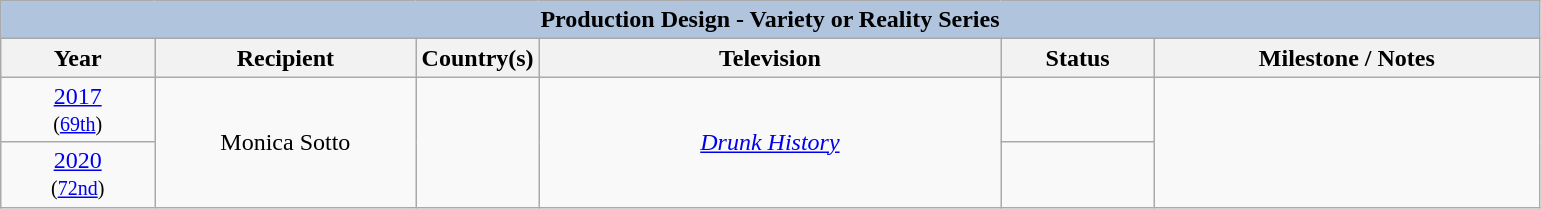<table class="wikitable" style="text-align: center">
<tr>
<th colspan="6" style="background:#B0C4DE;">Production Design - Variety or Reality Series</th>
</tr>
<tr>
<th width="10%">Year</th>
<th width="17%">Recipient</th>
<th width="8%">Country(s)</th>
<th width="30%">Television</th>
<th width="10%">Status</th>
<th width="25%">Milestone / Notes</th>
</tr>
<tr>
<td><a href='#'>2017</a><br><small>(<a href='#'>69th</a>)</small></td>
<td rowspan="2">Monica Sotto</td>
<td rowspan="2"></td>
<td rowspan="2"><em><a href='#'>Drunk History</a></em></td>
<td></td>
<td rowspan="2"></td>
</tr>
<tr>
<td><a href='#'>2020</a><br><small>(<a href='#'>72nd</a>)</small></td>
<td></td>
</tr>
</table>
